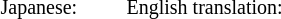<table>
<tr>
<td><small>Japanese:</small><br><blockquote></blockquote></td>
<td><small>English translation:</small><br><blockquote></blockquote></td>
</tr>
</table>
